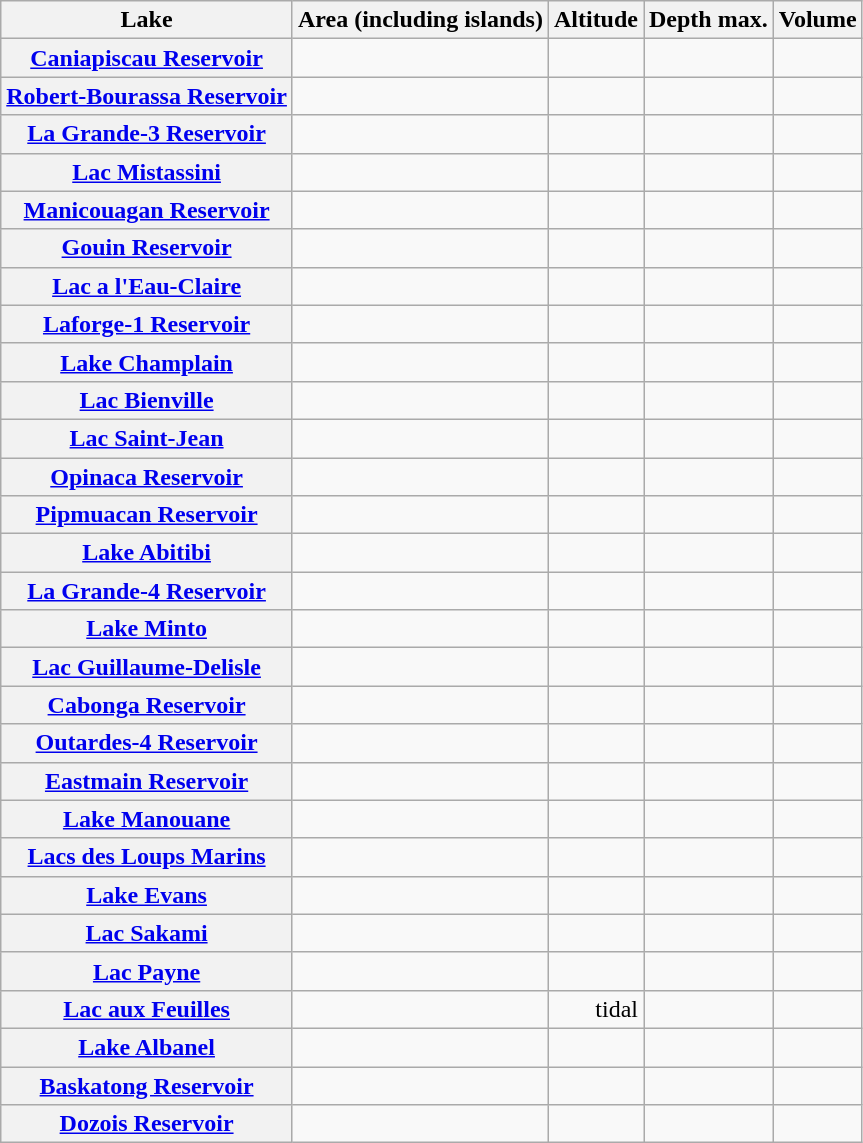<table class="wikitable sortable" style="text-align:right;">
<tr>
<th scope="col">Lake</th>
<th scope="col" data-sort-type="number">Area (including islands)</th>
<th scope="col" data-sort-type="number">Altitude</th>
<th scope="col" data-sort-type="number">Depth max.</th>
<th scope="col" data-sort-type="number">Volume</th>
</tr>
<tr>
<th scope="row"><a href='#'>Caniapiscau Reservoir</a></th>
<td></td>
<td></td>
<td></td>
<td></td>
</tr>
<tr>
<th scope="row"><a href='#'>Robert-Bourassa Reservoir</a></th>
<td></td>
<td></td>
<td></td>
<td></td>
</tr>
<tr>
<th scope="row"><a href='#'>La Grande-3 Reservoir</a></th>
<td></td>
<td></td>
<td></td>
<td></td>
</tr>
<tr>
<th scope="row"><a href='#'>Lac Mistassini</a></th>
<td></td>
<td></td>
<td></td>
<td></td>
</tr>
<tr>
<th scope="row"><a href='#'>Manicouagan Reservoir</a></th>
<td></td>
<td></td>
<td></td>
<td></td>
</tr>
<tr>
<th scope="row"><a href='#'>Gouin Reservoir</a></th>
<td></td>
<td></td>
<td></td>
<td></td>
</tr>
<tr>
<th scope="row"><a href='#'>Lac a l'Eau-Claire</a></th>
<td></td>
<td></td>
<td></td>
<td></td>
</tr>
<tr>
<th scope="row"><a href='#'>Laforge-1 Reservoir</a></th>
<td></td>
<td></td>
<td></td>
<td></td>
</tr>
<tr>
<th scope="row"><a href='#'>Lake Champlain</a></th>
<td></td>
<td></td>
<td></td>
<td></td>
</tr>
<tr>
<th scope="row"><a href='#'>Lac Bienville</a></th>
<td></td>
<td></td>
<td></td>
<td></td>
</tr>
<tr>
<th scope="row"><a href='#'>Lac Saint-Jean</a></th>
<td></td>
<td></td>
<td></td>
<td></td>
</tr>
<tr>
<th scope="row"><a href='#'>Opinaca Reservoir</a></th>
<td></td>
<td></td>
<td></td>
<td></td>
</tr>
<tr>
<th scope="row"><a href='#'>Pipmuacan Reservoir</a></th>
<td></td>
<td></td>
<td></td>
<td></td>
</tr>
<tr>
<th scope="row"><a href='#'>Lake Abitibi</a></th>
<td></td>
<td></td>
<td></td>
<td></td>
</tr>
<tr>
<th scope="row"><a href='#'>La Grande-4 Reservoir</a></th>
<td></td>
<td></td>
<td></td>
<td></td>
</tr>
<tr>
<th scope="row"><a href='#'>Lake Minto</a></th>
<td></td>
<td></td>
<td></td>
<td></td>
</tr>
<tr>
<th scope="row"><a href='#'>Lac Guillaume-Delisle</a></th>
<td></td>
<td></td>
<td></td>
<td></td>
</tr>
<tr>
<th scope="row"><a href='#'>Cabonga Reservoir</a></th>
<td></td>
<td></td>
<td></td>
<td></td>
</tr>
<tr>
<th scope="row"><a href='#'>Outardes-4 Reservoir</a></th>
<td></td>
<td></td>
<td></td>
<td></td>
</tr>
<tr>
<th scope="row"><a href='#'>Eastmain Reservoir</a></th>
<td></td>
<td></td>
<td></td>
<td></td>
</tr>
<tr>
<th scope="row"><a href='#'>Lake Manouane</a></th>
<td></td>
<td></td>
<td></td>
<td></td>
</tr>
<tr>
<th scope="row"><a href='#'>Lacs des Loups Marins</a></th>
<td></td>
<td></td>
<td></td>
<td></td>
</tr>
<tr>
<th scope="row"><a href='#'>Lake Evans</a></th>
<td></td>
<td></td>
<td></td>
<td></td>
</tr>
<tr>
<th scope="row"><a href='#'>Lac Sakami</a></th>
<td></td>
<td></td>
<td></td>
<td></td>
</tr>
<tr>
<th scope="row"><a href='#'>Lac Payne</a></th>
<td></td>
<td></td>
<td></td>
<td></td>
</tr>
<tr>
<th scope="row"><a href='#'>Lac aux Feuilles</a></th>
<td></td>
<td>tidal</td>
<td></td>
<td></td>
</tr>
<tr>
<th scope="row"><a href='#'>Lake Albanel</a></th>
<td></td>
<td></td>
<td></td>
<td></td>
</tr>
<tr>
<th scope="row"><a href='#'>Baskatong Reservoir</a></th>
<td></td>
<td></td>
<td></td>
<td></td>
</tr>
<tr>
<th scope="row"><a href='#'>Dozois Reservoir</a></th>
<td></td>
<td></td>
<td></td>
<td></td>
</tr>
</table>
